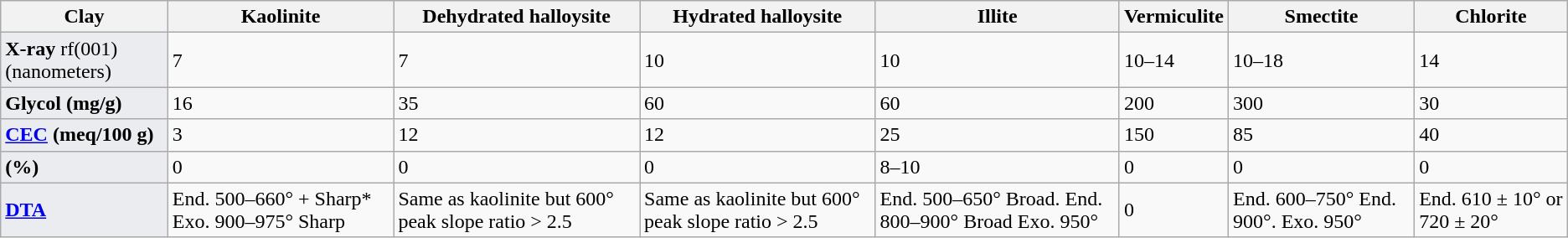<table class="wikitable">
<tr>
<th>Clay</th>
<th>Kaolinite</th>
<th>Dehydrated halloysite</th>
<th>Hydrated halloysite</th>
<th>Illite</th>
<th>Vermiculite</th>
<th>Smectite</th>
<th>Chlorite</th>
</tr>
<tr>
<td style="background:#eaecf0;"><strong>X-ray</strong> rf(001)(nanometers)</td>
<td>7</td>
<td>7</td>
<td>10</td>
<td>10</td>
<td>10–14</td>
<td>10–18</td>
<td>14</td>
</tr>
<tr>
<td style="background:#eaecf0;"><strong>Glycol (mg/g)</strong></td>
<td>16</td>
<td>35</td>
<td>60</td>
<td>60</td>
<td>200</td>
<td>300</td>
<td>30</td>
</tr>
<tr>
<td style="background:#eaecf0;"><strong><a href='#'>CEC</a> (meq/100 g)</strong></td>
<td>3</td>
<td>12</td>
<td>12</td>
<td>25</td>
<td>150</td>
<td>85</td>
<td>40</td>
</tr>
<tr>
<td style="background:#eaecf0;"><strong><a href='#'></a> (%)</strong></td>
<td>0</td>
<td>0</td>
<td>0</td>
<td>8–10</td>
<td>0</td>
<td>0</td>
<td>0</td>
</tr>
<tr>
<td style="background:#eaecf0;"><strong><a href='#'>DTA</a></strong></td>
<td>End. 500–660° + Sharp* Exo. 900–975° Sharp</td>
<td>Same as kaolinite but 600° peak slope ratio > 2.5</td>
<td>Same as kaolinite but 600° peak slope ratio > 2.5</td>
<td>End. 500–650° Broad. End. 800–900° Broad Exo. 950°</td>
<td>0</td>
<td>End. 600–750° End. 900°. Exo. 950°</td>
<td>End. 610 ± 10° or 720 ± 20°</td>
</tr>
</table>
